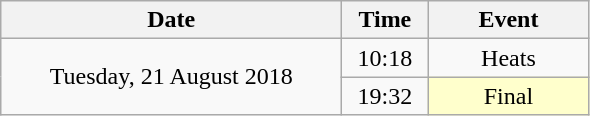<table class = "wikitable" style="text-align:center;">
<tr>
<th width=220>Date</th>
<th width=50>Time</th>
<th width=100>Event</th>
</tr>
<tr>
<td rowspan=2>Tuesday, 21 August 2018</td>
<td>10:18</td>
<td>Heats</td>
</tr>
<tr>
<td>19:32</td>
<td bgcolor=ffffcc>Final</td>
</tr>
</table>
